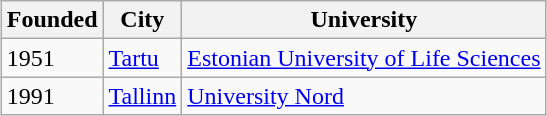<table class="wikitable sortable" style="margin:1px; border:1px solid #ccc;">
<tr style="text-align:left; vertical-align:top;" ">
<th>Founded</th>
<th>City</th>
<th>University</th>
</tr>
<tr>
<td>1951</td>
<td><a href='#'>Tartu</a></td>
<td><a href='#'>Estonian University of Life Sciences</a></td>
</tr>
<tr>
<td>1991</td>
<td><a href='#'>Tallinn</a></td>
<td><a href='#'>University Nord</a></td>
</tr>
</table>
